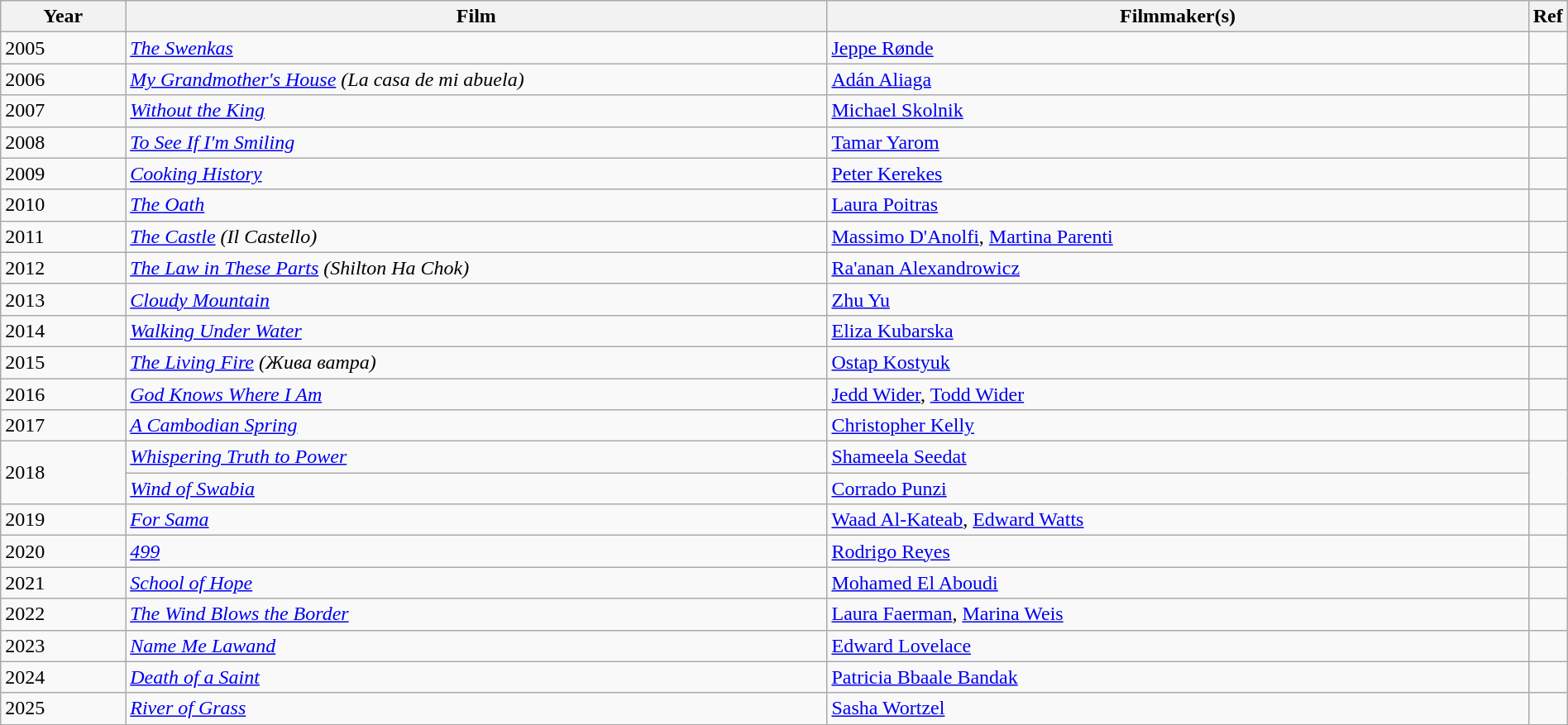<table class = "wikitable sortable" width=100%>
<tr>
<th style="width:8%;">Year</th>
<th style="width:45%;">Film</th>
<th style="width:45%;">Filmmaker(s)</th>
<th style="width:2%;">Ref</th>
</tr>
<tr>
<td>2005</td>
<td><em><a href='#'>The Swenkas</a></em></td>
<td><a href='#'>Jeppe Rønde</a></td>
<td></td>
</tr>
<tr>
<td>2006</td>
<td><em><a href='#'>My Grandmother's House</a> (La casa de mi abuela)</em></td>
<td><a href='#'>Adán Aliaga</a></td>
<td></td>
</tr>
<tr>
<td>2007</td>
<td><em><a href='#'>Without the King</a></em></td>
<td><a href='#'>Michael Skolnik</a></td>
<td></td>
</tr>
<tr>
<td>2008</td>
<td><em><a href='#'>To See If I'm Smiling</a></em></td>
<td><a href='#'>Tamar Yarom</a></td>
<td></td>
</tr>
<tr>
<td>2009</td>
<td><em><a href='#'>Cooking History</a></em></td>
<td><a href='#'>Peter Kerekes</a></td>
<td></td>
</tr>
<tr>
<td>2010</td>
<td><em><a href='#'>The Oath</a></em></td>
<td><a href='#'>Laura Poitras</a></td>
<td></td>
</tr>
<tr>
<td>2011</td>
<td><em><a href='#'>The Castle</a> (Il Castello)</em></td>
<td><a href='#'>Massimo D'Anolfi</a>, <a href='#'>Martina Parenti</a></td>
<td></td>
</tr>
<tr>
<td>2012</td>
<td><em><a href='#'>The Law in These Parts</a> (Shilton Ha Chok)</em></td>
<td><a href='#'>Ra'anan Alexandrowicz</a></td>
<td></td>
</tr>
<tr>
<td>2013</td>
<td><em><a href='#'>Cloudy Mountain</a></em></td>
<td><a href='#'>Zhu Yu</a></td>
<td></td>
</tr>
<tr>
<td>2014</td>
<td><em><a href='#'>Walking Under Water</a></em></td>
<td><a href='#'>Eliza Kubarska</a></td>
<td></td>
</tr>
<tr>
<td>2015</td>
<td><em><a href='#'>The Living Fire</a> (Жива ватра)</em></td>
<td><a href='#'>Ostap Kostyuk</a></td>
<td></td>
</tr>
<tr>
<td>2016</td>
<td><em><a href='#'>God Knows Where I Am</a></em></td>
<td><a href='#'>Jedd Wider</a>, <a href='#'>Todd Wider</a></td>
<td></td>
</tr>
<tr>
<td>2017</td>
<td><em><a href='#'>A Cambodian Spring</a></em></td>
<td><a href='#'>Christopher Kelly</a></td>
<td></td>
</tr>
<tr>
<td rowspan=2>2018</td>
<td><em><a href='#'>Whispering Truth to Power</a></em></td>
<td><a href='#'>Shameela Seedat</a></td>
<td rowspan=2></td>
</tr>
<tr>
<td><em><a href='#'>Wind of Swabia</a></em></td>
<td><a href='#'>Corrado Punzi</a></td>
</tr>
<tr>
<td>2019</td>
<td><em><a href='#'>For Sama</a></em></td>
<td><a href='#'>Waad Al-Kateab</a>, <a href='#'>Edward Watts</a></td>
<td></td>
</tr>
<tr>
<td>2020</td>
<td><em><a href='#'>499</a></em></td>
<td><a href='#'>Rodrigo Reyes</a></td>
<td></td>
</tr>
<tr>
<td>2021</td>
<td><em><a href='#'>School of Hope</a></em></td>
<td><a href='#'>Mohamed El Aboudi</a></td>
<td></td>
</tr>
<tr>
<td>2022</td>
<td><em><a href='#'>The Wind Blows the Border</a></em></td>
<td><a href='#'>Laura Faerman</a>, <a href='#'>Marina Weis</a></td>
<td></td>
</tr>
<tr>
<td>2023</td>
<td><em><a href='#'>Name Me Lawand</a></em></td>
<td><a href='#'>Edward Lovelace</a></td>
<td></td>
</tr>
<tr>
<td>2024</td>
<td><em><a href='#'>Death of a Saint</a></em></td>
<td><a href='#'>Patricia Bbaale Bandak</a></td>
<td></td>
</tr>
<tr>
<td>2025</td>
<td><em><a href='#'>River of Grass</a></em></td>
<td><a href='#'>Sasha Wortzel</a></td>
<td></td>
</tr>
</table>
